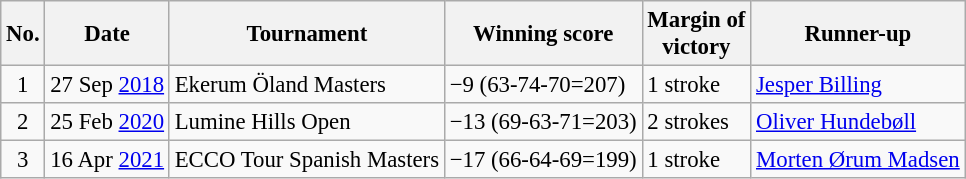<table class="wikitable" style="font-size:95%;">
<tr>
<th>No.</th>
<th>Date</th>
<th>Tournament</th>
<th>Winning score</th>
<th>Margin of<br>victory</th>
<th>Runner-up</th>
</tr>
<tr>
<td align=center>1</td>
<td align=right>27 Sep <a href='#'>2018</a></td>
<td>Ekerum Öland Masters</td>
<td>−9 (63-74-70=207)</td>
<td>1 stroke</td>
<td> <a href='#'>Jesper Billing</a></td>
</tr>
<tr>
<td align=center>2</td>
<td align=right>25 Feb <a href='#'>2020</a></td>
<td>Lumine Hills Open</td>
<td>−13 (69-63-71=203)</td>
<td>2 strokes</td>
<td> <a href='#'>Oliver Hundebøll</a></td>
</tr>
<tr>
<td align=center>3</td>
<td align=right>16 Apr <a href='#'>2021</a></td>
<td>ECCO Tour Spanish Masters</td>
<td>−17 (66-64-69=199)</td>
<td>1 stroke</td>
<td> <a href='#'>Morten Ørum Madsen</a></td>
</tr>
</table>
